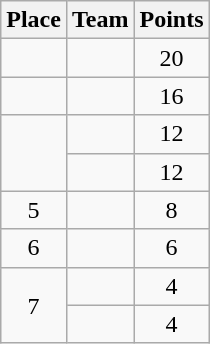<table class="wikitable" style="text-align:center; padding-bottom:0;">
<tr>
<th>Place</th>
<th style="text-align:left;">Team</th>
<th>Points</th>
</tr>
<tr>
<td></td>
<td align=left></td>
<td>20</td>
</tr>
<tr>
<td></td>
<td align=left></td>
<td>16</td>
</tr>
<tr>
<td rowspan=2></td>
<td align=left></td>
<td>12</td>
</tr>
<tr>
<td align=left></td>
<td>12</td>
</tr>
<tr>
<td>5</td>
<td align=left></td>
<td>8</td>
</tr>
<tr>
<td>6</td>
<td align=left></td>
<td>6</td>
</tr>
<tr>
<td rowspan=2>7</td>
<td align=left></td>
<td>4</td>
</tr>
<tr>
<td align=left></td>
<td>4</td>
</tr>
</table>
